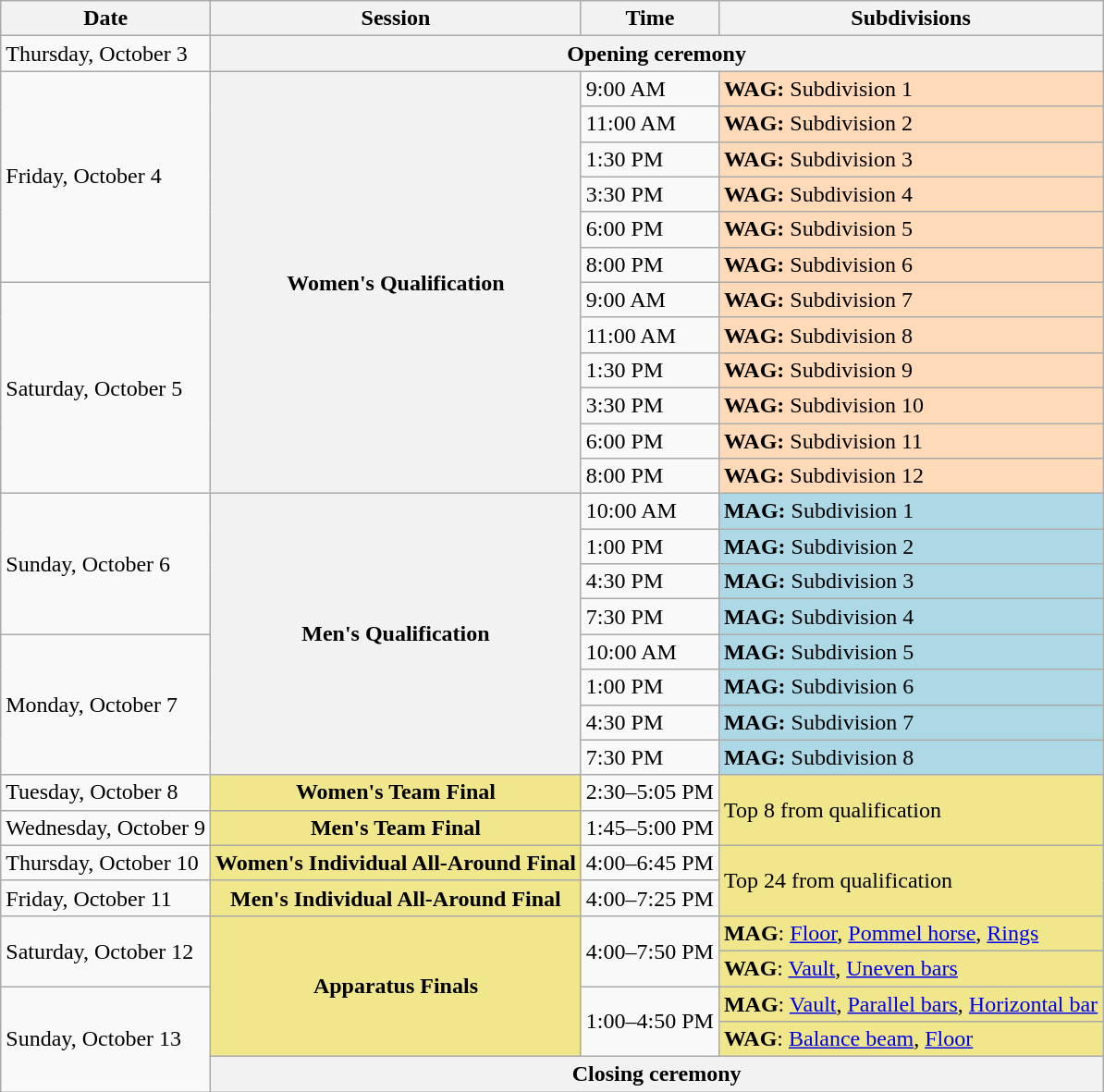<table class="wikitable">
<tr>
<th>Date</th>
<th>Session</th>
<th>Time</th>
<th>Subdivisions</th>
</tr>
<tr>
<td>Thursday, October 3</td>
<th colspan="3">Opening ceremony</th>
</tr>
<tr>
<td rowspan="6">Friday, October 4</td>
<th rowspan="12">Women's Qualification</th>
<td>9:00 AM</td>
<td bgcolor="#ffdab9"><strong>WAG:</strong> Subdivision 1<br></td>
</tr>
<tr>
<td>11:00 AM</td>
<td bgcolor="#ffdab9"><strong>WAG:</strong> Subdivision 2<br></td>
</tr>
<tr>
<td>1:30 PM</td>
<td bgcolor="#ffdab9"><strong>WAG:</strong> Subdivision 3<br></td>
</tr>
<tr>
<td>3:30 PM</td>
<td bgcolor="#ffdab9"><strong>WAG:</strong> Subdivision 4<br></td>
</tr>
<tr>
<td>6:00 PM</td>
<td bgcolor="#ffdab9"><strong>WAG:</strong> Subdivision 5<br></td>
</tr>
<tr>
<td>8:00 PM</td>
<td bgcolor="#ffdab9"><strong>WAG:</strong> Subdivision 6<br></td>
</tr>
<tr>
<td rowspan="6">Saturday, October 5</td>
<td>9:00 AM</td>
<td bgcolor="#ffdab9"><strong>WAG:</strong> Subdivision 7<br></td>
</tr>
<tr>
<td>11:00 AM</td>
<td bgcolor="#ffdab9"><strong>WAG:</strong> Subdivision 8<br></td>
</tr>
<tr>
<td>1:30 PM</td>
<td bgcolor="#ffdab9"><strong>WAG:</strong> Subdivision 9<br></td>
</tr>
<tr>
<td>3:30 PM</td>
<td bgcolor="#ffdab9"><strong>WAG:</strong> Subdivision 10<br></td>
</tr>
<tr>
<td>6:00 PM</td>
<td bgcolor="#ffdab9"><strong>WAG:</strong> Subdivision 11<br></td>
</tr>
<tr>
<td>8:00 PM</td>
<td bgcolor="#ffdab9"><strong>WAG:</strong> Subdivision 12<br></td>
</tr>
<tr>
<td rowspan="4">Sunday, October 6</td>
<th rowspan="8">Men's Qualification</th>
<td>10:00 AM</td>
<td bgcolor="#add8e6"><strong>MAG:</strong> Subdivision 1<br></td>
</tr>
<tr>
<td>1:00 PM</td>
<td bgcolor="#add8e6"><strong>MAG:</strong> Subdivision 2<br></td>
</tr>
<tr>
<td>4:30 PM</td>
<td bgcolor="#add8e6"><strong>MAG:</strong> Subdivision 3<br></td>
</tr>
<tr>
<td>7:30 PM</td>
<td bgcolor="#add8e6"><strong>MAG:</strong> Subdivision 4<br></td>
</tr>
<tr>
<td rowspan="4">Monday, October 7</td>
<td>10:00 AM</td>
<td bgcolor="#add8e6"><strong>MAG:</strong> Subdivision 5<br></td>
</tr>
<tr>
<td>1:00 PM</td>
<td bgcolor="#add8e6"><strong>MAG:</strong> Subdivision 6<br></td>
</tr>
<tr>
<td>4:30 PM</td>
<td bgcolor="#add8e6"><strong>MAG:</strong> Subdivision 7<br></td>
</tr>
<tr>
<td>7:30 PM</td>
<td bgcolor="#add8e6"><strong>MAG:</strong> Subdivision 8<br></td>
</tr>
<tr>
<td>Tuesday, October 8</td>
<td bgcolor="#f0e68c" align="center"><strong>Women's Team Final</strong></td>
<td>2:30–5:05 PM</td>
<td rowspan="2" bgcolor="#f0e68c">Top 8 from qualification</td>
</tr>
<tr>
<td>Wednesday, October 9</td>
<td bgcolor="#f0e68c" align="center"><strong>Men's Team Final</strong></td>
<td>1:45–5:00 PM</td>
</tr>
<tr>
<td>Thursday, October 10</td>
<td bgcolor="#f0e68c" align="center"><strong>Women's Individual All-Around Final</strong></td>
<td>4:00–6:45 PM</td>
<td rowspan="2" bgcolor="#f0e68c">Top 24 from qualification</td>
</tr>
<tr>
<td>Friday, October 11</td>
<td bgcolor="#f0e68c" align="center"><strong>Men's Individual All-Around Final</strong></td>
<td>4:00–7:25 PM</td>
</tr>
<tr>
<td rowspan="2">Saturday, October 12</td>
<td rowspan="4" bgcolor="#f0e68c" align="center"><strong>Apparatus Finals</strong></td>
<td rowspan="2">4:00–7:50 PM</td>
<td bgcolor="#f0e68c"><strong>MAG</strong>: <a href='#'>Floor</a>, <a href='#'>Pommel horse</a>, <a href='#'>Rings</a></td>
</tr>
<tr>
<td bgcolor="#f0e68c"><strong>WAG</strong>: <a href='#'>Vault</a>, <a href='#'>Uneven bars</a></td>
</tr>
<tr>
<td rowspan="3">Sunday, October 13</td>
<td rowspan="2">1:00–4:50 PM</td>
<td bgcolor="#f0e68c"><strong>MAG</strong>: <a href='#'>Vault</a>, <a href='#'>Parallel bars</a>, <a href='#'>Horizontal bar</a></td>
</tr>
<tr>
<td bgcolor="#f0e68c"><strong>WAG</strong>: <a href='#'>Balance beam</a>, <a href='#'>Floor</a></td>
</tr>
<tr>
<th colspan="3">Closing ceremony</th>
</tr>
</table>
